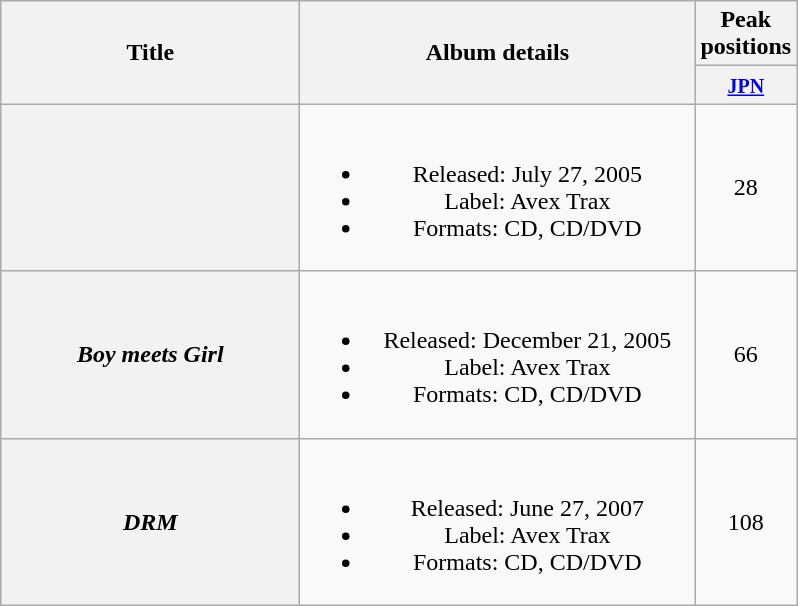<table class="wikitable plainrowheaders" style="text-align:center;">
<tr>
<th style="width:12em;" rowspan="2">Title</th>
<th style="width:16em;" rowspan="2">Album details</th>
<th>Peak positions</th>
</tr>
<tr>
<th style="width:2.5em;"><small><a href='#'>JPN</a></small><br></th>
</tr>
<tr>
<th scope="row"></th>
<td><br><ul><li>Released: July 27, 2005 </li><li>Label: Avex Trax</li><li>Formats: CD, CD/DVD</li></ul></td>
<td>28</td>
</tr>
<tr>
<th scope="row"><em>Boy meets Girl</em></th>
<td><br><ul><li>Released: December 21, 2005 </li><li>Label: Avex Trax</li><li>Formats: CD, CD/DVD</li></ul></td>
<td>66</td>
</tr>
<tr>
<th scope="row"><em>DRM</em></th>
<td><br><ul><li>Released: June 27, 2007 </li><li>Label: Avex Trax</li><li>Formats: CD, CD/DVD</li></ul></td>
<td>108</td>
</tr>
</table>
